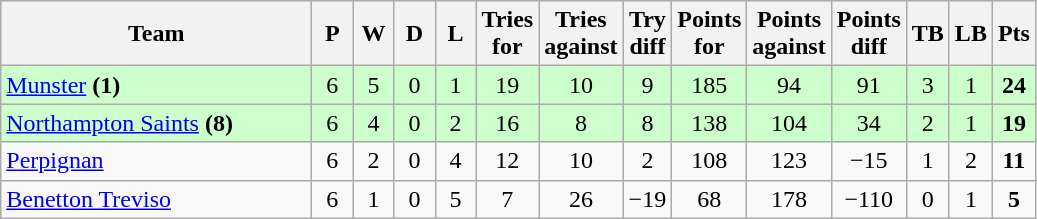<table class="wikitable" style="text-align: center;">
<tr>
<th width="200">Team</th>
<th width="20">P</th>
<th width="20">W</th>
<th width="20">D</th>
<th width="20">L</th>
<th width="20">Tries for</th>
<th width="20">Tries against</th>
<th width="20">Try diff</th>
<th width="20">Points for</th>
<th width="20">Points against</th>
<th width="25">Points diff</th>
<th width="20">TB</th>
<th width="20">LB</th>
<th width="20">Pts</th>
</tr>
<tr bgcolor=#ccffcc>
<td align=left> <a href='#'>Munster</a>  <strong>(1)</strong></td>
<td>6</td>
<td>5</td>
<td>0</td>
<td>1</td>
<td>19</td>
<td>10</td>
<td>9</td>
<td>185</td>
<td>94</td>
<td>91</td>
<td>3</td>
<td>1</td>
<td><strong>24</strong></td>
</tr>
<tr bgcolor="#ccffcc">
<td align=left> <a href='#'>Northampton Saints</a> <strong>(8)</strong></td>
<td>6</td>
<td>4</td>
<td>0</td>
<td>2</td>
<td>16</td>
<td>8</td>
<td>8</td>
<td>138</td>
<td>104</td>
<td>34</td>
<td>2</td>
<td>1</td>
<td><strong>19</strong></td>
</tr>
<tr>
<td align=left> <a href='#'>Perpignan</a></td>
<td>6</td>
<td>2</td>
<td>0</td>
<td>4</td>
<td>12</td>
<td>10</td>
<td>2</td>
<td>108</td>
<td>123</td>
<td>−15</td>
<td>1</td>
<td>2</td>
<td><strong>11</strong></td>
</tr>
<tr>
<td align=left> <a href='#'>Benetton Treviso</a></td>
<td>6</td>
<td>1</td>
<td>0</td>
<td>5</td>
<td>7</td>
<td>26</td>
<td>−19</td>
<td>68</td>
<td>178</td>
<td>−110</td>
<td>0</td>
<td>1</td>
<td><strong>5</strong></td>
</tr>
</table>
